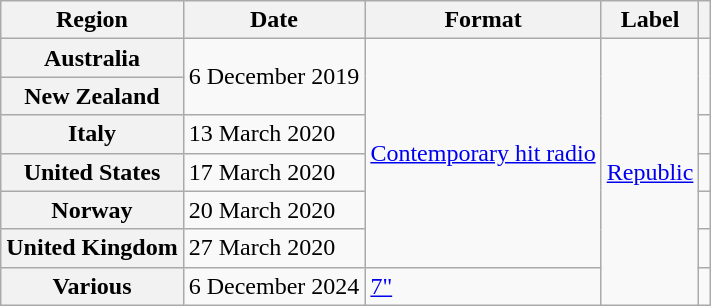<table class="wikitable plainrowheaders">
<tr>
<th scope="col">Region</th>
<th scope="col">Date</th>
<th scope="col">Format</th>
<th scope="col">Label</th>
<th scope="col"></th>
</tr>
<tr>
<th scope="row">Australia</th>
<td rowspan="2">6 December 2019</td>
<td rowspan="6"><a href='#'>Contemporary hit radio</a></td>
<td rowspan="7"><a href='#'>Republic</a></td>
<td rowspan="2" style="text-align:center;"></td>
</tr>
<tr>
<th scope="row">New Zealand</th>
</tr>
<tr>
<th scope="row">Italy</th>
<td>13 March 2020</td>
<td style="text-align:center;"></td>
</tr>
<tr>
<th scope="row">United States</th>
<td>17 March 2020</td>
<td style="text-align:center"></td>
</tr>
<tr>
<th scope="row">Norway</th>
<td>20 March 2020</td>
<td style="text-align:center"></td>
</tr>
<tr>
<th scope="row">United Kingdom</th>
<td>27 March 2020</td>
<td style="text-align:center;"></td>
</tr>
<tr>
<th scope="row">Various</th>
<td>6 December 2024</td>
<td><a href='#'>7"</a></td>
<td style="text-align:center;"></td>
</tr>
</table>
